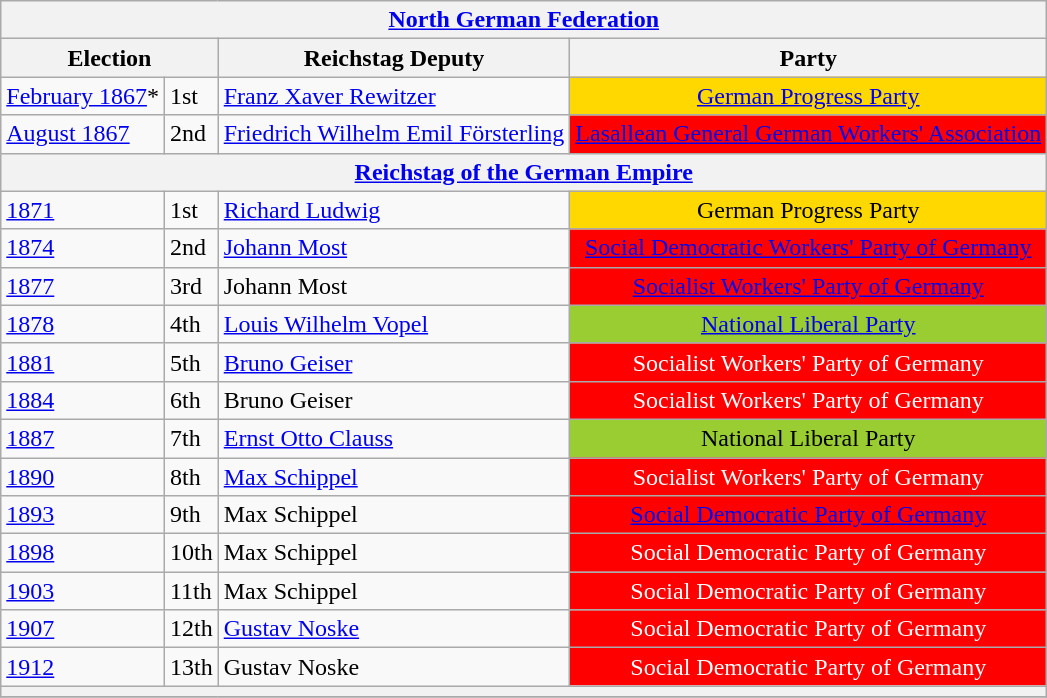<table class="wikitable">
<tr>
<th colspan="4"><a href='#'>North German Federation</a></th>
</tr>
<tr>
<th colspan="2">Election</th>
<th>Reichstag Deputy</th>
<th>Party</th>
</tr>
<tr>
<td><a href='#'>February 1867</a>*</td>
<td>1st</td>
<td><a href='#'>Franz Xaver Rewitzer</a></td>
<td style="background-color:#FFD800;" align="center"><a href='#'>German Progress Party</a></td>
</tr>
<tr>
<td><a href='#'>August 1867</a></td>
<td>2nd</td>
<td><a href='#'>Friedrich Wilhelm Emil Försterling</a></td>
<td style="background-color:#FF0000; color:white" align="center"><a href='#'>Lasallean General German Workers' Association</a></td>
</tr>
<tr>
<th colspan="4"><a href='#'>Reichstag of the German Empire</a></th>
</tr>
<tr>
<td><a href='#'>1871</a></td>
<td>1st</td>
<td><a href='#'>Richard Ludwig</a></td>
<td style="background-color:#FFD800;" align="center">German Progress Party</td>
</tr>
<tr>
<td><a href='#'>1874</a></td>
<td>2nd</td>
<td><a href='#'>Johann Most</a></td>
<td style="background-color:#FF0000; color:white" align="center"><a href='#'>Social Democratic Workers' Party of Germany</a></td>
</tr>
<tr>
<td><a href='#'>1877</a></td>
<td>3rd</td>
<td>Johann Most</td>
<td style="background-color:#FF0000; color:white" align="center"><a href='#'>Socialist Workers' Party of Germany</a></td>
</tr>
<tr>
<td><a href='#'>1878</a></td>
<td>4th</td>
<td><a href='#'>Louis Wilhelm Vopel</a></td>
<td style="background-color:#9ACD32;" align="center"><a href='#'>National Liberal Party</a></td>
</tr>
<tr>
<td><a href='#'>1881</a></td>
<td>5th</td>
<td><a href='#'>Bruno Geiser</a></td>
<td style="background-color:#FF0000; color:white" align="center">Socialist Workers' Party of Germany</td>
</tr>
<tr>
<td><a href='#'>1884</a></td>
<td>6th</td>
<td>Bruno Geiser</td>
<td style="background-color:#FF0000; color:white" align="center">Socialist Workers' Party of Germany</td>
</tr>
<tr>
<td><a href='#'>1887</a></td>
<td>7th</td>
<td><a href='#'>Ernst Otto Clauss</a></td>
<td style="background-color:#9ACD32;" align="center">National Liberal Party</td>
</tr>
<tr>
<td><a href='#'>1890</a></td>
<td>8th</td>
<td><a href='#'>Max Schippel</a></td>
<td style="background-color:#FF0000; color:white" align="center">Socialist Workers' Party of Germany</td>
</tr>
<tr>
<td><a href='#'>1893</a></td>
<td>9th</td>
<td>Max Schippel</td>
<td style="background-color:#FF0000; color:white" align="center"><a href='#'>Social Democratic Party of Germany</a></td>
</tr>
<tr>
<td><a href='#'>1898</a></td>
<td>10th</td>
<td>Max Schippel</td>
<td style="background-color:#FF0000; color:white" align="center">Social Democratic Party of Germany</td>
</tr>
<tr>
<td><a href='#'>1903</a></td>
<td>11th</td>
<td>Max Schippel</td>
<td style="background-color:#FF0000; color:white" align="center">Social Democratic Party of Germany</td>
</tr>
<tr>
<td><a href='#'>1907</a></td>
<td>12th</td>
<td><a href='#'>Gustav Noske</a></td>
<td style="background-color:#FF0000; color:white" align="center">Social Democratic Party of Germany</td>
</tr>
<tr>
<td><a href='#'>1912</a></td>
<td>13th</td>
<td>Gustav Noske</td>
<td style="background-color:#FF0000; color:white" align="center">Social Democratic Party of Germany</td>
</tr>
<tr>
<th colspan="4"></th>
</tr>
<tr>
</tr>
</table>
